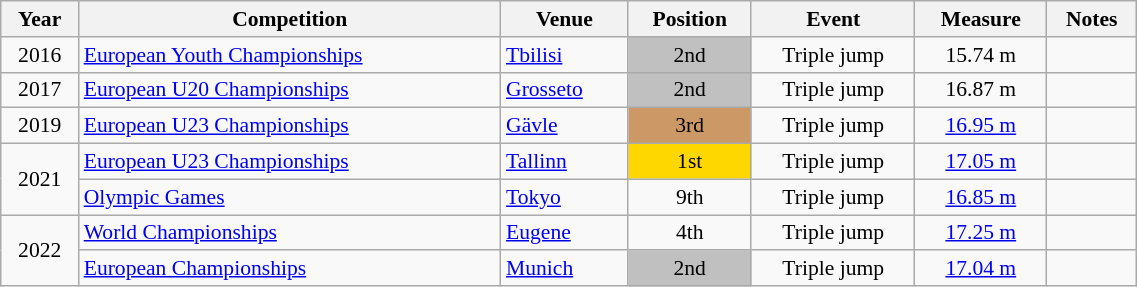<table class="wikitable" width=60% style="font-size:90%; text-align:center;">
<tr>
<th>Year</th>
<th>Competition</th>
<th>Venue</th>
<th>Position</th>
<th>Event</th>
<th>Measure</th>
<th>Notes</th>
</tr>
<tr>
<td>2016</td>
<td align=left><a href='#'>European Youth Championships</a></td>
<td align=left> <a href='#'>Tbilisi</a></td>
<td bgcolor=silver>2nd</td>
<td>Triple jump</td>
<td>15.74 m</td>
<td></td>
</tr>
<tr>
<td>2017</td>
<td align=left><a href='#'>European U20 Championships</a></td>
<td align=left> <a href='#'>Grosseto</a></td>
<td bgcolor=silver>2nd</td>
<td>Triple jump</td>
<td>16.87 m</td>
<td></td>
</tr>
<tr>
<td>2019</td>
<td align=left><a href='#'>European U23 Championships</a></td>
<td align=left> <a href='#'>Gävle</a></td>
<td bgcolor=cc9966>3rd</td>
<td>Triple jump</td>
<td><a href='#'>16.95 m</a></td>
<td></td>
</tr>
<tr>
<td rowspan=2>2021</td>
<td align=left><a href='#'>European U23 Championships</a></td>
<td align=left> <a href='#'>Tallinn</a></td>
<td bgcolor=gold>1st</td>
<td>Triple jump</td>
<td><a href='#'>17.05 m</a></td>
<td></td>
</tr>
<tr>
<td align=left><a href='#'>Olympic Games</a></td>
<td align=left> <a href='#'>Tokyo</a></td>
<td>9th</td>
<td>Triple jump</td>
<td><a href='#'>16.85 m</a></td>
<td></td>
</tr>
<tr>
<td rowspan=2>2022</td>
<td align=left><a href='#'>World Championships</a></td>
<td align=left> <a href='#'>Eugene</a></td>
<td>4th</td>
<td>Triple jump</td>
<td><a href='#'>17.25 m</a></td>
<td></td>
</tr>
<tr>
<td align=left><a href='#'>European Championships</a></td>
<td align=left> <a href='#'>Munich</a></td>
<td bgcolor=silver>2nd</td>
<td>Triple jump</td>
<td><a href='#'>17.04 m</a></td>
<td></td>
</tr>
</table>
